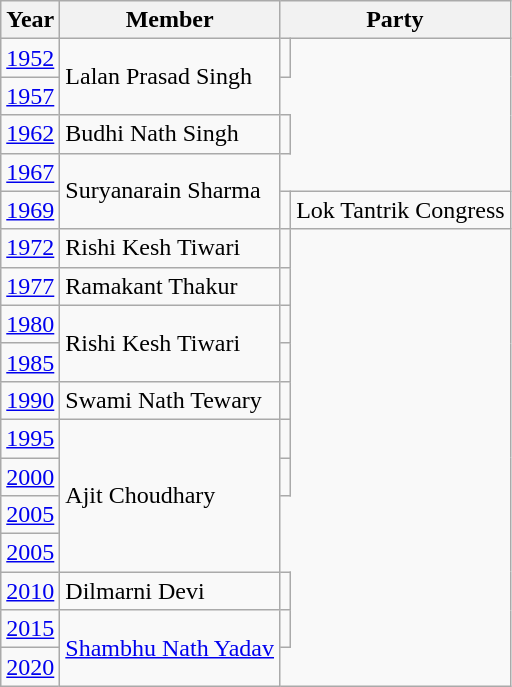<table class="wikitable sortable">
<tr>
<th>Year</th>
<th>Member</th>
<th colspan="2">Party</th>
</tr>
<tr>
<td><a href='#'>1952</a></td>
<td rowspan="2">Lalan Prasad Singh</td>
<td></td>
</tr>
<tr>
<td><a href='#'>1957</a></td>
</tr>
<tr>
<td><a href='#'>1962</a></td>
<td>Budhi Nath Singh</td>
<td></td>
</tr>
<tr>
<td><a href='#'>1967</a></td>
<td rowspan="2">Suryanarain Sharma</td>
</tr>
<tr>
<td><a href='#'>1969</a></td>
<td></td>
<td>Lok Tantrik Congress</td>
</tr>
<tr>
<td><a href='#'>1972</a></td>
<td>Rishi Kesh Tiwari</td>
<td></td>
</tr>
<tr>
<td><a href='#'>1977</a></td>
<td>Ramakant Thakur</td>
<td></td>
</tr>
<tr>
<td><a href='#'>1980</a></td>
<td rowspan="2">Rishi Kesh Tiwari</td>
<td></td>
</tr>
<tr>
<td><a href='#'>1985</a></td>
<td></td>
</tr>
<tr>
<td><a href='#'>1990</a></td>
<td>Swami Nath Tewary</td>
<td></td>
</tr>
<tr>
<td><a href='#'>1995</a></td>
<td rowspan="4">Ajit Choudhary</td>
<td></td>
</tr>
<tr>
<td><a href='#'>2000</a></td>
<td></td>
</tr>
<tr>
<td><a href='#'>2005</a></td>
</tr>
<tr>
<td><a href='#'>2005</a></td>
</tr>
<tr>
<td><a href='#'>2010</a></td>
<td>Dilmarni Devi</td>
<td></td>
</tr>
<tr>
<td><a href='#'>2015</a></td>
<td rowspan="2"><a href='#'>Shambhu Nath Yadav</a></td>
<td></td>
</tr>
<tr>
<td><a href='#'>2020</a></td>
</tr>
</table>
